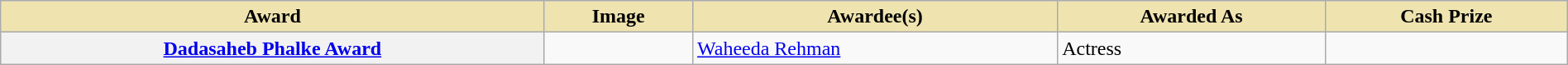<table class="wikitable plainrowheaders" style="width:100%;">
<tr>
<th scope="col" style="background-color:#EFE4B0;">Award</th>
<th scope="col" style="background-color:#EFE4B0;">Image</th>
<th scope="col" style="background-color:#EFE4B0;">Awardee(s)</th>
<th scope="col" style="background-color:#EFE4B0;">Awarded As</th>
<th scope="col" style="background-color:#EFE4B0;">Cash Prize</th>
</tr>
<tr>
<th scope="row"><a href='#'>Dadasaheb Phalke Award</a></th>
<td></td>
<td><a href='#'>Waheeda Rehman</a></td>
<td>Actress</td>
<td></td>
</tr>
</table>
